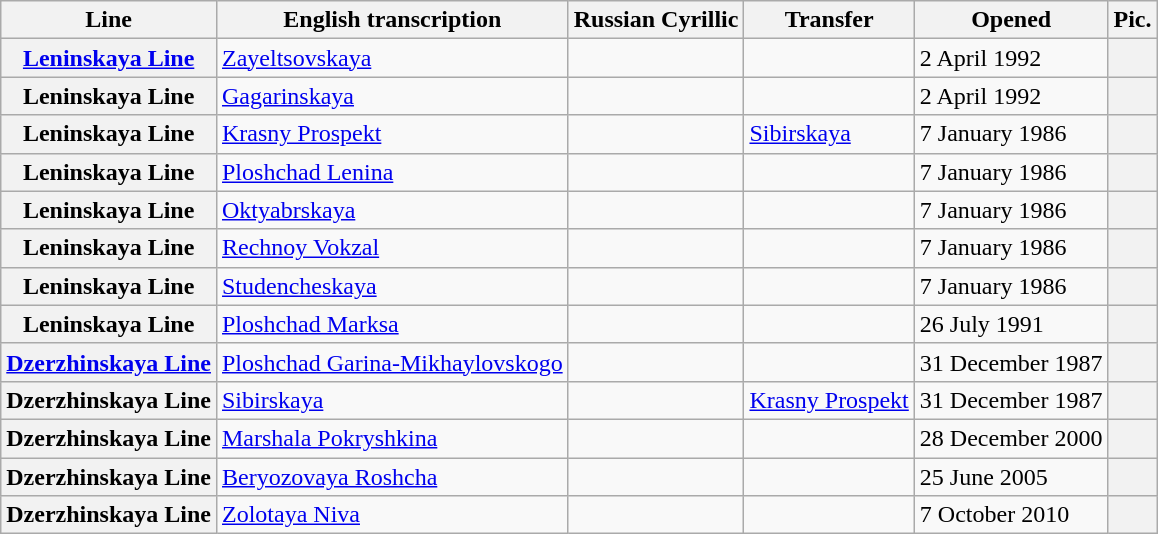<table class="wikitable sortable" style="white-space:nowrap">
<tr>
<th><abbr>Line</abbr></th>
<th>English transcription</th>
<th>Russian Cyrillic</th>
<th class="unsortable"><abbr>Transfer</abbr></th>
<th><abbr>Opened</abbr></th>
<th class="unsortable"><abbr>Pic.</abbr></th>
</tr>
<tr>
<th><a href='#'>Leninskaya Line</a></th>
<td><a href='#'>Zayeltsovskaya</a></td>
<td></td>
<td></td>
<td>2 April 1992</td>
<th></th>
</tr>
<tr>
<th>Leninskaya Line</th>
<td><a href='#'>Gagarinskaya</a></td>
<td></td>
<td></td>
<td>2 April 1992</td>
<th></th>
</tr>
<tr>
<th>Leninskaya Line</th>
<td><a href='#'>Krasny Prospekt</a></td>
<td></td>
<td><a href='#'>Sibirskaya</a></td>
<td>7 January 1986</td>
<th></th>
</tr>
<tr>
<th>Leninskaya Line</th>
<td><a href='#'>Ploshchad Lenina</a></td>
<td></td>
<td></td>
<td>7 January 1986</td>
<th></th>
</tr>
<tr>
<th>Leninskaya Line</th>
<td><a href='#'>Oktyabrskaya</a></td>
<td></td>
<td></td>
<td>7 January 1986</td>
<th></th>
</tr>
<tr>
<th>Leninskaya Line</th>
<td><a href='#'>Rechnoy Vokzal</a></td>
<td></td>
<td></td>
<td>7 January 1986</td>
<th></th>
</tr>
<tr>
<th>Leninskaya Line</th>
<td><a href='#'>Studencheskaya</a></td>
<td></td>
<td></td>
<td>7 January 1986</td>
<th></th>
</tr>
<tr>
<th>Leninskaya Line</th>
<td><a href='#'>Ploshchad Marksa</a></td>
<td></td>
<td></td>
<td>26 July 1991</td>
<th></th>
</tr>
<tr>
<th><a href='#'>Dzerzhinskaya Line</a></th>
<td><a href='#'>Ploshchad Garina-Mikhaylovskogo</a></td>
<td></td>
<td></td>
<td>31 December 1987</td>
<th></th>
</tr>
<tr>
<th>Dzerzhinskaya Line</th>
<td><a href='#'>Sibirskaya</a></td>
<td></td>
<td><a href='#'>Krasny Prospekt</a></td>
<td>31 December 1987</td>
<th></th>
</tr>
<tr>
<th>Dzerzhinskaya Line</th>
<td><a href='#'>Marshala Pokryshkina</a></td>
<td></td>
<td></td>
<td>28 December 2000</td>
<th></th>
</tr>
<tr>
<th>Dzerzhinskaya Line</th>
<td><a href='#'>Beryozovaya Roshcha</a></td>
<td></td>
<td></td>
<td>25 June 2005</td>
<th></th>
</tr>
<tr>
<th>Dzerzhinskaya Line</th>
<td><a href='#'>Zolotaya Niva</a></td>
<td></td>
<td></td>
<td>7 October 2010</td>
<th></th>
</tr>
</table>
